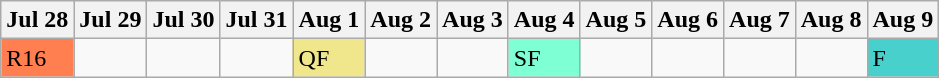<table class="wikitable olympic-schedule Boxing">
<tr>
<th>Jul 28</th>
<th>Jul 29</th>
<th>Jul 30</th>
<th>Jul 31</th>
<th>Aug 1</th>
<th>Aug 2</th>
<th>Aug 3</th>
<th>Aug 4</th>
<th>Aug 5</th>
<th>Aug 6</th>
<th>Aug 7</th>
<th>Aug 8</th>
<th>Aug 9</th>
</tr>
<tr>
<td bgcolor="#FF7F50" class="roundof16">R16</td>
<td></td>
<td></td>
<td></td>
<td bgcolor="#F0E68C" class="quarterfinals">QF</td>
<td></td>
<td></td>
<td bgcolor="#7FFFD4" class="semifinals">SF</td>
<td></td>
<td></td>
<td></td>
<td></td>
<td bgcolor="#48D1CC" class="final">F</td>
</tr>
</table>
